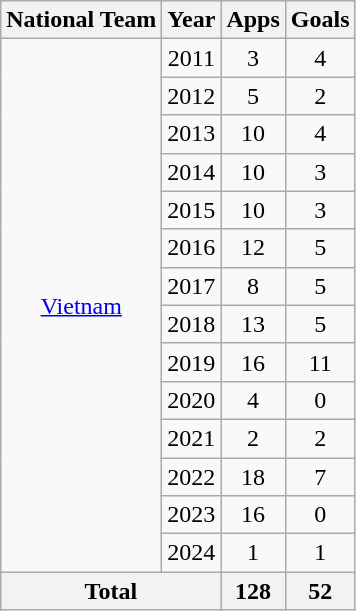<table class="wikitable" style="text-align:center">
<tr>
<th>National Team</th>
<th>Year</th>
<th>Apps</th>
<th>Goals</th>
</tr>
<tr>
<td rowspan="14"><a href='#'>Vietnam</a></td>
<td>2011</td>
<td>3</td>
<td>4</td>
</tr>
<tr>
<td>2012</td>
<td>5</td>
<td>2</td>
</tr>
<tr>
<td>2013</td>
<td>10</td>
<td>4</td>
</tr>
<tr>
<td>2014</td>
<td>10</td>
<td>3</td>
</tr>
<tr>
<td>2015</td>
<td>10</td>
<td>3</td>
</tr>
<tr>
<td>2016</td>
<td>12</td>
<td>5</td>
</tr>
<tr>
<td>2017</td>
<td>8</td>
<td>5</td>
</tr>
<tr>
<td>2018</td>
<td>13</td>
<td>5</td>
</tr>
<tr>
<td>2019</td>
<td>16</td>
<td>11</td>
</tr>
<tr>
<td>2020</td>
<td>4</td>
<td>0</td>
</tr>
<tr>
<td>2021</td>
<td>2</td>
<td>2</td>
</tr>
<tr>
<td>2022</td>
<td>18</td>
<td>7</td>
</tr>
<tr>
<td>2023</td>
<td>16</td>
<td>0</td>
</tr>
<tr>
<td>2024</td>
<td>1</td>
<td>1</td>
</tr>
<tr>
<th colspan=2>Total</th>
<th>128</th>
<th>52</th>
</tr>
</table>
